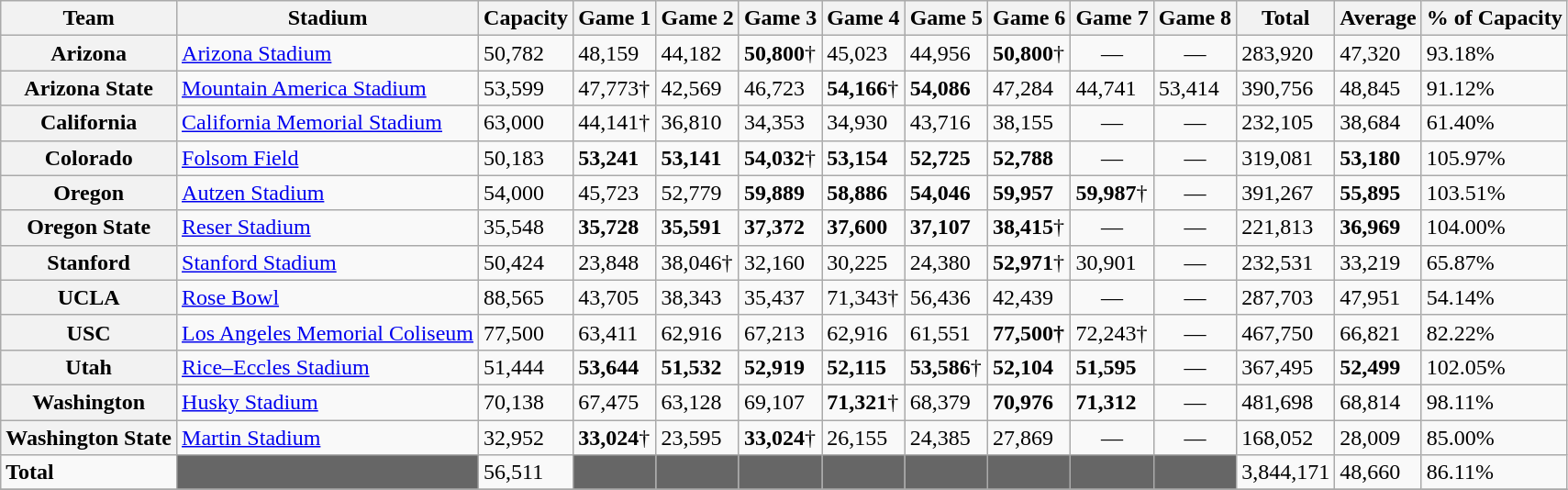<table class="wikitable">
<tr>
<th>Team</th>
<th>Stadium</th>
<th>Capacity</th>
<th>Game 1</th>
<th>Game 2</th>
<th>Game 3</th>
<th>Game 4</th>
<th>Game 5</th>
<th>Game 6</th>
<th>Game 7</th>
<th>Game 8</th>
<th>Total</th>
<th>Average</th>
<th>% of Capacity</th>
</tr>
<tr>
<th style=><strong>Arizona</strong></th>
<td><a href='#'>Arizona Stadium</a></td>
<td>50,782</td>
<td>48,159</td>
<td>44,182</td>
<td><strong>50,800</strong>†</td>
<td>45,023</td>
<td>44,956</td>
<td><strong>50,800</strong>†</td>
<td style="text-align:center;">—</td>
<td style="text-align:center;">—</td>
<td>283,920</td>
<td>47,320</td>
<td>93.18%</td>
</tr>
<tr>
<th style=><strong>Arizona State</strong></th>
<td><a href='#'>Mountain America Stadium</a></td>
<td>53,599</td>
<td>47,773†</td>
<td>42,569</td>
<td>46,723</td>
<td><strong>54,166</strong>†</td>
<td><strong>54,086</strong></td>
<td>47,284</td>
<td>44,741</td>
<td>53,414</td>
<td>390,756</td>
<td>48,845</td>
<td>91.12%</td>
</tr>
<tr>
<th style=><strong>California</strong></th>
<td><a href='#'>California Memorial Stadium</a></td>
<td>63,000</td>
<td>44,141†</td>
<td>36,810</td>
<td>34,353</td>
<td>34,930</td>
<td>43,716</td>
<td>38,155</td>
<td style="text-align:center;">—</td>
<td style="text-align:center;">—</td>
<td>232,105</td>
<td>38,684</td>
<td>61.40%</td>
</tr>
<tr>
<th style=><strong>Colorado</strong></th>
<td><a href='#'>Folsom Field</a></td>
<td>50,183</td>
<td><strong>53,241</strong></td>
<td><strong>53,141</strong></td>
<td><strong>54,032</strong>†</td>
<td><strong>53,154</strong></td>
<td><strong>52,725</strong></td>
<td><strong>52,788</strong></td>
<td style="text-align:center;">—</td>
<td style="text-align:center;">—</td>
<td>319,081</td>
<td><strong>53,180</strong></td>
<td>105.97%</td>
</tr>
<tr>
<th style=><strong>Oregon</strong></th>
<td><a href='#'>Autzen Stadium</a></td>
<td>54,000</td>
<td>45,723</td>
<td>52,779</td>
<td><strong>59,889</strong></td>
<td><strong>58,886</strong></td>
<td><strong>54,046</strong></td>
<td><strong>59,957</strong></td>
<td><strong>59,987</strong>†</td>
<td style="text-align:center;">—</td>
<td>391,267</td>
<td><strong>55,895</strong></td>
<td>103.51%</td>
</tr>
<tr>
<th style=><strong>Oregon State</strong></th>
<td><a href='#'>Reser Stadium</a></td>
<td>35,548</td>
<td><strong>35,728</strong></td>
<td><strong>35,591</strong></td>
<td><strong>37,372</strong></td>
<td><strong>37,600</strong></td>
<td><strong>37,107</strong></td>
<td><strong>38,415</strong>†</td>
<td style="text-align:center;">—</td>
<td style="text-align:center;">—</td>
<td>221,813</td>
<td><strong>36,969</strong></td>
<td>104.00%</td>
</tr>
<tr>
<th style=><strong>Stanford</strong></th>
<td><a href='#'>Stanford Stadium</a></td>
<td>50,424</td>
<td>23,848</td>
<td>38,046†</td>
<td>32,160</td>
<td>30,225</td>
<td>24,380</td>
<td><strong>52,971</strong>†</td>
<td>30,901</td>
<td style="text-align:center;">—</td>
<td>232,531</td>
<td>33,219</td>
<td>65.87%</td>
</tr>
<tr>
<th style=><strong>UCLA</strong></th>
<td><a href='#'>Rose Bowl</a></td>
<td>88,565</td>
<td>43,705</td>
<td>38,343</td>
<td>35,437</td>
<td>71,343†</td>
<td>56,436</td>
<td>42,439</td>
<td style="text-align:center;">—</td>
<td style="text-align:center;">—</td>
<td>287,703</td>
<td>47,951</td>
<td>54.14%</td>
</tr>
<tr>
<th style=><strong>USC</strong></th>
<td><a href='#'>Los Angeles Memorial Coliseum</a></td>
<td>77,500</td>
<td>63,411</td>
<td>62,916</td>
<td>67,213</td>
<td>62,916</td>
<td>61,551</td>
<td><strong>77,500†</strong></td>
<td>72,243†</td>
<td style="text-align:center;">—</td>
<td>467,750</td>
<td>66,821</td>
<td>82.22%</td>
</tr>
<tr>
<th style=><strong>Utah</strong></th>
<td><a href='#'>Rice–Eccles Stadium</a></td>
<td>51,444</td>
<td><strong>53,644</strong></td>
<td><strong>51,532</strong></td>
<td><strong>52,919</strong></td>
<td><strong>52,115</strong></td>
<td><strong>53,586</strong>†</td>
<td><strong>52,104</strong></td>
<td><strong>51,595</strong></td>
<td style="text-align:center;">—</td>
<td>367,495</td>
<td><strong>52,499</strong></td>
<td>102.05%</td>
</tr>
<tr>
<th style=><strong>Washington</strong></th>
<td><a href='#'>Husky Stadium</a></td>
<td>70,138</td>
<td>67,475</td>
<td>63,128</td>
<td>69,107</td>
<td><strong>71,321</strong>†</td>
<td>68,379</td>
<td><strong>70,976</strong></td>
<td><strong>71,312</strong></td>
<td style="text-align:center;">—</td>
<td>481,698</td>
<td>68,814</td>
<td>98.11%</td>
</tr>
<tr>
<th style=><strong>Washington State</strong></th>
<td><a href='#'>Martin Stadium</a></td>
<td>32,952</td>
<td><strong>33,024</strong>†</td>
<td>23,595</td>
<td><strong>33,024</strong>†</td>
<td>26,155</td>
<td>24,385</td>
<td>27,869</td>
<td style="text-align:center;">—</td>
<td style="text-align:center;">—</td>
<td>168,052</td>
<td>28,009</td>
<td>85.00%</td>
</tr>
<tr>
<td><strong>Total</strong></td>
<td style="background:#666666;"></td>
<td>56,511</td>
<td style="background:#666666;"></td>
<td style="background:#666666;"></td>
<td style="background:#666666;"></td>
<td style="background:#666666;"></td>
<td style="background:#666666;"></td>
<td style="background:#666666;"></td>
<td style="background:#666666;"></td>
<td style="background:#666666;"></td>
<td>3,844,171</td>
<td>48,660</td>
<td>86.11%</td>
</tr>
<tr>
</tr>
</table>
